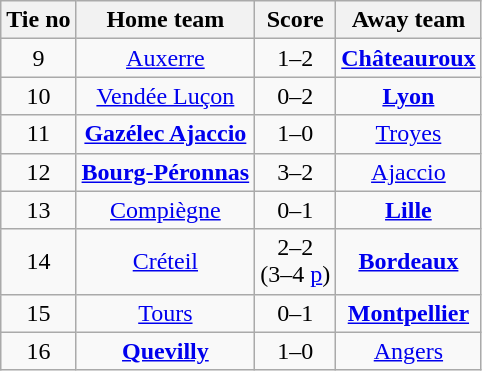<table class="wikitable" style="text-align:center">
<tr>
<th>Tie no</th>
<th>Home team</th>
<th>Score</th>
<th>Away team</th>
</tr>
<tr>
<td>9</td>
<td><a href='#'>Auxerre</a></td>
<td>1–2</td>
<td><strong><a href='#'>Châteauroux</a></strong></td>
</tr>
<tr>
<td>10</td>
<td><a href='#'>Vendée Luçon</a></td>
<td>0–2</td>
<td><strong><a href='#'>Lyon</a></strong></td>
</tr>
<tr>
<td>11</td>
<td><strong><a href='#'>Gazélec Ajaccio</a></strong></td>
<td>1–0</td>
<td><a href='#'>Troyes</a></td>
</tr>
<tr>
<td>12</td>
<td><strong><a href='#'>Bourg-Péronnas</a></strong></td>
<td>3–2 </td>
<td><a href='#'>Ajaccio</a></td>
</tr>
<tr>
<td>13</td>
<td><a href='#'>Compiègne</a></td>
<td>0–1 </td>
<td><strong><a href='#'>Lille</a></strong></td>
</tr>
<tr>
<td>14</td>
<td><a href='#'>Créteil</a></td>
<td>2–2 <br>(3–4 <a href='#'>p</a>)</td>
<td><strong><a href='#'>Bordeaux</a></strong></td>
</tr>
<tr>
<td>15</td>
<td><a href='#'>Tours</a></td>
<td>0–1</td>
<td><strong><a href='#'>Montpellier</a></strong></td>
</tr>
<tr>
<td>16</td>
<td><strong><a href='#'>Quevilly</a></strong></td>
<td>1–0</td>
<td><a href='#'>Angers</a></td>
</tr>
</table>
